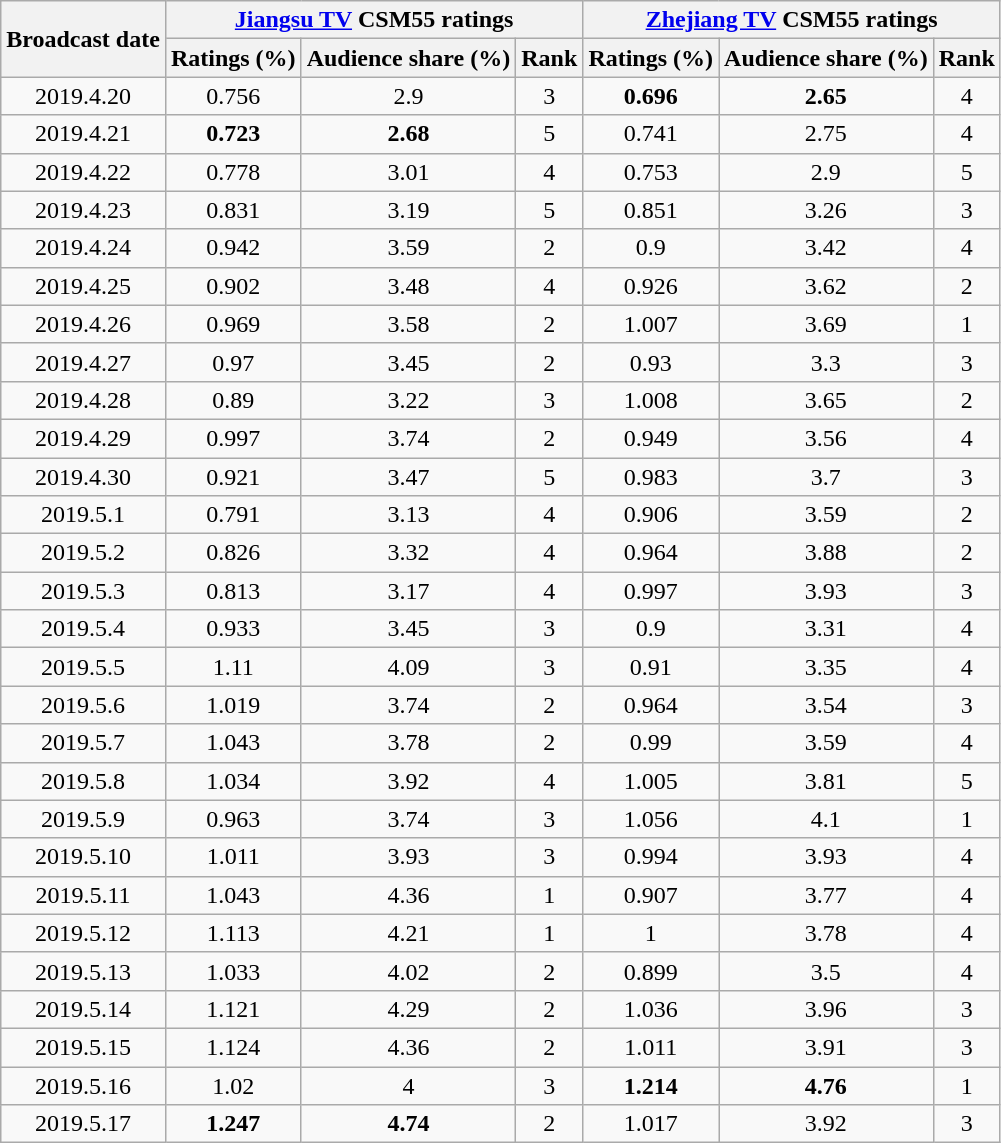<table class = "wikitable sortable mw-collapsible jquery-tablesorter" style="text-align:center">
<tr>
<th rowspan="2">Broadcast date</th>
<th colspan="3"><a href='#'>Jiangsu TV</a> CSM55 ratings</th>
<th colspan="3"><a href='#'>Zhejiang TV</a> CSM55 ratings</th>
</tr>
<tr>
<th><strong>Ratings (%)</strong></th>
<th><strong>Audience share (%)</strong></th>
<th><strong>Rank</strong></th>
<th><strong>Ratings (%)</strong></th>
<th><strong>Audience share (%)</strong></th>
<th><strong>Rank</strong></th>
</tr>
<tr>
<td>2019.4.20</td>
<td>0.756</td>
<td>2.9</td>
<td>3</td>
<td><strong><span>0.696</span></strong></td>
<td><strong><span>2.65</span></strong></td>
<td>4</td>
</tr>
<tr>
<td>2019.4.21</td>
<td><strong><span>0.723</span></strong></td>
<td><strong><span>2.68</span></strong></td>
<td>5</td>
<td>0.741</td>
<td>2.75</td>
<td>4</td>
</tr>
<tr>
<td>2019.4.22</td>
<td>0.778</td>
<td>3.01</td>
<td>4</td>
<td>0.753</td>
<td>2.9</td>
<td>5</td>
</tr>
<tr>
<td>2019.4.23</td>
<td>0.831</td>
<td>3.19</td>
<td>5</td>
<td>0.851</td>
<td>3.26</td>
<td>3</td>
</tr>
<tr>
<td>2019.4.24</td>
<td>0.942</td>
<td>3.59</td>
<td>2</td>
<td>0.9</td>
<td>3.42</td>
<td>4</td>
</tr>
<tr>
<td>2019.4.25</td>
<td>0.902</td>
<td>3.48</td>
<td>4</td>
<td>0.926</td>
<td>3.62</td>
<td>2</td>
</tr>
<tr>
<td>2019.4.26</td>
<td>0.969</td>
<td>3.58</td>
<td>2</td>
<td>1.007</td>
<td>3.69</td>
<td>1</td>
</tr>
<tr>
<td>2019.4.27</td>
<td>0.97</td>
<td>3.45</td>
<td>2</td>
<td>0.93</td>
<td>3.3</td>
<td>3</td>
</tr>
<tr>
<td>2019.4.28</td>
<td>0.89</td>
<td>3.22</td>
<td>3</td>
<td>1.008</td>
<td>3.65</td>
<td>2</td>
</tr>
<tr>
<td>2019.4.29</td>
<td>0.997</td>
<td>3.74</td>
<td>2</td>
<td>0.949</td>
<td>3.56</td>
<td>4</td>
</tr>
<tr>
<td>2019.4.30</td>
<td>0.921</td>
<td>3.47</td>
<td>5</td>
<td>0.983</td>
<td>3.7</td>
<td>3</td>
</tr>
<tr>
<td>2019.5.1</td>
<td>0.791</td>
<td>3.13</td>
<td>4</td>
<td>0.906</td>
<td>3.59</td>
<td>2</td>
</tr>
<tr>
<td>2019.5.2</td>
<td>0.826</td>
<td>3.32</td>
<td>4</td>
<td>0.964</td>
<td>3.88</td>
<td>2</td>
</tr>
<tr>
<td>2019.5.3</td>
<td>0.813</td>
<td>3.17</td>
<td>4</td>
<td>0.997</td>
<td>3.93</td>
<td>3</td>
</tr>
<tr>
<td>2019.5.4</td>
<td>0.933</td>
<td>3.45</td>
<td>3</td>
<td>0.9</td>
<td>3.31</td>
<td>4</td>
</tr>
<tr>
<td>2019.5.5</td>
<td>1.11</td>
<td>4.09</td>
<td>3</td>
<td>0.91</td>
<td>3.35</td>
<td>4</td>
</tr>
<tr>
<td>2019.5.6</td>
<td>1.019</td>
<td>3.74</td>
<td>2</td>
<td>0.964</td>
<td>3.54</td>
<td>3</td>
</tr>
<tr>
<td>2019.5.7</td>
<td>1.043</td>
<td>3.78</td>
<td>2</td>
<td>0.99</td>
<td>3.59</td>
<td>4</td>
</tr>
<tr>
<td>2019.5.8</td>
<td>1.034</td>
<td>3.92</td>
<td>4</td>
<td>1.005</td>
<td>3.81</td>
<td>5</td>
</tr>
<tr>
<td>2019.5.9</td>
<td>0.963</td>
<td>3.74</td>
<td>3</td>
<td>1.056</td>
<td>4.1</td>
<td>1</td>
</tr>
<tr>
<td>2019.5.10</td>
<td>1.011</td>
<td>3.93</td>
<td>3</td>
<td>0.994</td>
<td>3.93</td>
<td>4</td>
</tr>
<tr>
<td>2019.5.11</td>
<td>1.043</td>
<td>4.36</td>
<td>1</td>
<td>0.907</td>
<td>3.77</td>
<td>4</td>
</tr>
<tr>
<td>2019.5.12</td>
<td>1.113</td>
<td>4.21</td>
<td>1</td>
<td>1</td>
<td>3.78</td>
<td>4</td>
</tr>
<tr>
<td>2019.5.13</td>
<td>1.033</td>
<td>4.02</td>
<td>2</td>
<td>0.899</td>
<td>3.5</td>
<td>4</td>
</tr>
<tr>
<td>2019.5.14</td>
<td>1.121</td>
<td>4.29</td>
<td>2</td>
<td>1.036</td>
<td>3.96</td>
<td>3</td>
</tr>
<tr>
<td>2019.5.15</td>
<td>1.124</td>
<td>4.36</td>
<td>2</td>
<td>1.011</td>
<td>3.91</td>
<td>3</td>
</tr>
<tr>
<td>2019.5.16</td>
<td>1.02</td>
<td>4</td>
<td>3</td>
<td><strong><span>1.214</span></strong></td>
<td><strong><span>4.76</span></strong></td>
<td>1</td>
</tr>
<tr>
<td>2019.5.17</td>
<td><strong><span>1.247</span></strong></td>
<td><strong><span>4.74</span></strong></td>
<td>2</td>
<td>1.017</td>
<td>3.92</td>
<td>3</td>
</tr>
</table>
